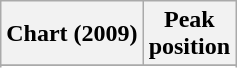<table class="wikitable sortable plainrowheaders">
<tr>
<th scope="col">Chart (2009)</th>
<th scope="col">Peak<br>position</th>
</tr>
<tr>
</tr>
<tr>
</tr>
<tr>
</tr>
<tr>
</tr>
<tr>
</tr>
<tr>
</tr>
<tr>
</tr>
<tr>
</tr>
</table>
